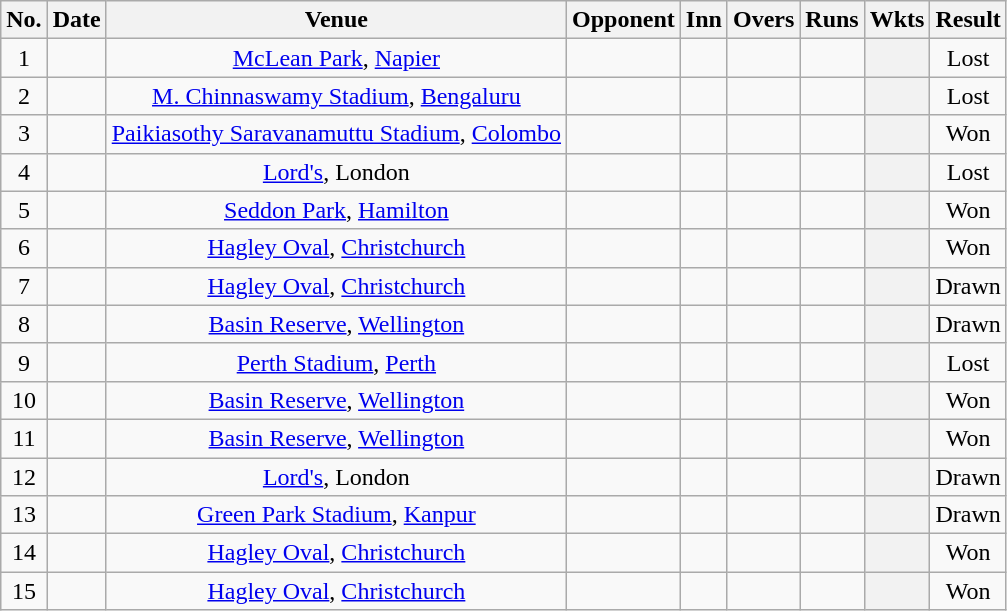<table class="wikitable sortable">
<tr>
<th>No.</th>
<th>Date</th>
<th>Venue</th>
<th>Opponent</th>
<th>Inn</th>
<th>Overs</th>
<th>Runs</th>
<th>Wkts</th>
<th>Result</th>
</tr>
<tr align=center>
<td>1</td>
<td></td>
<td><a href='#'>McLean Park</a>, <a href='#'>Napier</a></td>
<td></td>
<td></td>
<td></td>
<td></td>
<th scope="row"></th>
<td>Lost</td>
</tr>
<tr align=center>
<td>2</td>
<td></td>
<td><a href='#'>M. Chinnaswamy Stadium</a>, <a href='#'>Bengaluru</a></td>
<td></td>
<td></td>
<td></td>
<td></td>
<th scope="row"></th>
<td>Lost</td>
</tr>
<tr align=center>
<td>3</td>
<td></td>
<td><a href='#'>Paikiasothy Saravanamuttu Stadium</a>, <a href='#'>Colombo</a></td>
<td></td>
<td></td>
<td></td>
<td></td>
<th scope="row"></th>
<td>Won</td>
</tr>
<tr align=center>
<td>4</td>
<td></td>
<td><a href='#'>Lord's</a>, London</td>
<td></td>
<td></td>
<td></td>
<td></td>
<th scope="row"></th>
<td>Lost</td>
</tr>
<tr align=center>
<td>5</td>
<td></td>
<td><a href='#'>Seddon Park</a>, <a href='#'>Hamilton</a></td>
<td></td>
<td></td>
<td></td>
<td></td>
<th scope="row"></th>
<td>Won</td>
</tr>
<tr align=center>
<td>6</td>
<td></td>
<td><a href='#'>Hagley Oval</a>, <a href='#'>Christchurch</a></td>
<td></td>
<td></td>
<td></td>
<td></td>
<th scope="row"></th>
<td>Won</td>
</tr>
<tr align=center>
<td>7</td>
<td></td>
<td><a href='#'>Hagley Oval</a>, <a href='#'>Christchurch</a></td>
<td></td>
<td></td>
<td></td>
<td></td>
<th scope="row"></th>
<td>Drawn</td>
</tr>
<tr align=center>
<td>8</td>
<td></td>
<td><a href='#'>Basin Reserve</a>, <a href='#'>Wellington</a></td>
<td></td>
<td></td>
<td></td>
<td></td>
<th scope="row"></th>
<td>Drawn</td>
</tr>
<tr align=center>
<td>9</td>
<td></td>
<td><a href='#'>Perth Stadium</a>, <a href='#'>Perth</a></td>
<td></td>
<td></td>
<td></td>
<td></td>
<th scope="row"></th>
<td>Lost</td>
</tr>
<tr align=center>
<td>10</td>
<td></td>
<td><a href='#'>Basin Reserve</a>, <a href='#'>Wellington</a></td>
<td></td>
<td></td>
<td></td>
<td></td>
<th scope="row"></th>
<td>Won</td>
</tr>
<tr align=center>
<td>11</td>
<td></td>
<td><a href='#'>Basin Reserve</a>, <a href='#'>Wellington</a></td>
<td></td>
<td></td>
<td></td>
<td></td>
<th scope="row"></th>
<td>Won</td>
</tr>
<tr align=center>
<td>12</td>
<td></td>
<td><a href='#'>Lord's</a>, London</td>
<td></td>
<td></td>
<td></td>
<td></td>
<th scope="row"></th>
<td>Drawn</td>
</tr>
<tr align=center>
<td>13</td>
<td></td>
<td><a href='#'>Green Park Stadium</a>, <a href='#'>Kanpur</a></td>
<td></td>
<td></td>
<td></td>
<td></td>
<th scope="row"></th>
<td>Drawn</td>
</tr>
<tr align=center>
<td>14</td>
<td></td>
<td><a href='#'>Hagley Oval</a>, <a href='#'>Christchurch</a></td>
<td></td>
<td></td>
<td></td>
<td></td>
<th scope="row"></th>
<td>Won</td>
</tr>
<tr align=center>
<td>15</td>
<td></td>
<td><a href='#'>Hagley Oval</a>, <a href='#'>Christchurch</a></td>
<td></td>
<td></td>
<td></td>
<td></td>
<th scope="row"></th>
<td>Won</td>
</tr>
</table>
